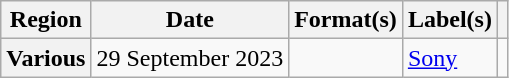<table class="wikitable plainrowheaders">
<tr>
<th scope="col">Region</th>
<th scope="col">Date</th>
<th scope="col">Format(s)</th>
<th scope="col">Label(s)</th>
<th scope="col"></th>
</tr>
<tr>
<th scope="row">Various</th>
<td>29 September 2023</td>
<td></td>
<td><a href='#'>Sony</a></td>
<td></td>
</tr>
</table>
